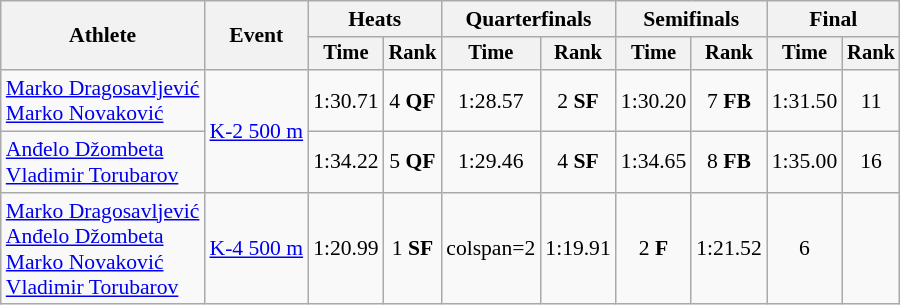<table class=wikitable style="font-size:90%">
<tr>
<th rowspan="2">Athlete</th>
<th rowspan="2">Event</th>
<th colspan=2>Heats</th>
<th colspan=2>Quarterfinals</th>
<th colspan=2>Semifinals</th>
<th colspan=2>Final</th>
</tr>
<tr style="font-size:95%">
<th>Time</th>
<th>Rank</th>
<th>Time</th>
<th>Rank</th>
<th>Time</th>
<th>Rank</th>
<th>Time</th>
<th>Rank</th>
</tr>
<tr align=center>
<td align=left><a href='#'>Marko Dragosavljević</a><br><a href='#'>Marko Novaković</a></td>
<td align=left rowspan=2><a href='#'>K-2 500 m</a></td>
<td>1:30.71</td>
<td>4 <strong>QF</strong></td>
<td>1:28.57</td>
<td>2 <strong>SF</strong></td>
<td>1:30.20</td>
<td>7 <strong>FB</strong></td>
<td>1:31.50</td>
<td>11</td>
</tr>
<tr align=center>
<td align=left><a href='#'>Anđelo Džombeta</a><br><a href='#'>Vladimir Torubarov</a></td>
<td>1:34.22</td>
<td>5 <strong>QF</strong></td>
<td>1:29.46</td>
<td>4 <strong>SF</strong></td>
<td>1:34.65</td>
<td>8 <strong>FB</strong></td>
<td>1:35.00</td>
<td>16</td>
</tr>
<tr align="center">
<td align="left"><a href='#'>Marko Dragosavljević</a><br><a href='#'>Anđelo Džombeta</a><br><a href='#'>Marko Novaković</a><br><a href='#'>Vladimir Torubarov</a></td>
<td align="left"><a href='#'>K-4 500 m</a></td>
<td>1:20.99</td>
<td>1 <strong>SF</strong></td>
<td>colspan=2 </td>
<td>1:19.91</td>
<td>2 <strong>F</strong></td>
<td>1:21.52</td>
<td>6</td>
</tr>
</table>
